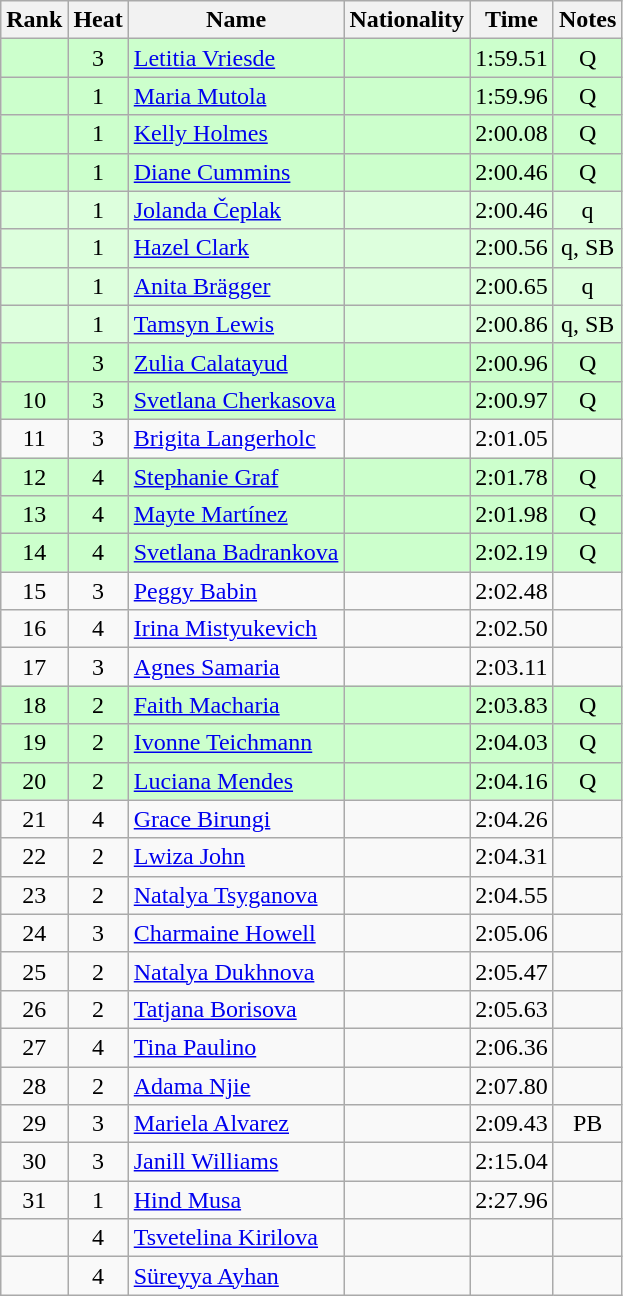<table class="wikitable sortable" style="text-align:center">
<tr>
<th>Rank</th>
<th>Heat</th>
<th>Name</th>
<th>Nationality</th>
<th>Time</th>
<th>Notes</th>
</tr>
<tr bgcolor=ccffcc>
<td></td>
<td>3</td>
<td align=left><a href='#'>Letitia Vriesde</a></td>
<td align=left></td>
<td>1:59.51</td>
<td>Q</td>
</tr>
<tr bgcolor=ccffcc>
<td></td>
<td>1</td>
<td align=left><a href='#'>Maria Mutola</a></td>
<td align=left></td>
<td>1:59.96</td>
<td>Q</td>
</tr>
<tr bgcolor=ccffcc>
<td></td>
<td>1</td>
<td align=left><a href='#'>Kelly Holmes</a></td>
<td align=left></td>
<td>2:00.08</td>
<td>Q</td>
</tr>
<tr bgcolor=ccffcc>
<td></td>
<td>1</td>
<td align=left><a href='#'>Diane Cummins</a></td>
<td align=left></td>
<td>2:00.46</td>
<td>Q</td>
</tr>
<tr bgcolor=ddffdd>
<td></td>
<td>1</td>
<td align=left><a href='#'>Jolanda Čeplak</a></td>
<td align=left></td>
<td>2:00.46</td>
<td>q</td>
</tr>
<tr bgcolor=ddffdd>
<td></td>
<td>1</td>
<td align=left><a href='#'>Hazel Clark</a></td>
<td align=left></td>
<td>2:00.56</td>
<td>q, SB</td>
</tr>
<tr bgcolor=ddffdd>
<td></td>
<td>1</td>
<td align=left><a href='#'>Anita Brägger</a></td>
<td align=left></td>
<td>2:00.65</td>
<td>q</td>
</tr>
<tr bgcolor=ddffdd>
<td></td>
<td>1</td>
<td align=left><a href='#'>Tamsyn Lewis</a></td>
<td align=left></td>
<td>2:00.86</td>
<td>q, SB</td>
</tr>
<tr bgcolor=ccffcc>
<td></td>
<td>3</td>
<td align=left><a href='#'>Zulia Calatayud</a></td>
<td align=left></td>
<td>2:00.96</td>
<td>Q</td>
</tr>
<tr bgcolor=ccffcc>
<td>10</td>
<td>3</td>
<td align=left><a href='#'>Svetlana Cherkasova</a></td>
<td align=left></td>
<td>2:00.97</td>
<td>Q</td>
</tr>
<tr>
<td>11</td>
<td>3</td>
<td align=left><a href='#'>Brigita Langerholc</a></td>
<td align=left></td>
<td>2:01.05</td>
<td></td>
</tr>
<tr bgcolor=ccffcc>
<td>12</td>
<td>4</td>
<td align=left><a href='#'>Stephanie Graf</a></td>
<td align=left></td>
<td>2:01.78</td>
<td>Q</td>
</tr>
<tr bgcolor=ccffcc>
<td>13</td>
<td>4</td>
<td align=left><a href='#'>Mayte Martínez</a></td>
<td align=left></td>
<td>2:01.98</td>
<td>Q</td>
</tr>
<tr bgcolor=ccffcc>
<td>14</td>
<td>4</td>
<td align=left><a href='#'>Svetlana Badrankova</a></td>
<td align=left></td>
<td>2:02.19</td>
<td>Q</td>
</tr>
<tr>
<td>15</td>
<td>3</td>
<td align=left><a href='#'>Peggy Babin</a></td>
<td align=left></td>
<td>2:02.48</td>
<td></td>
</tr>
<tr>
<td>16</td>
<td>4</td>
<td align=left><a href='#'>Irina Mistyukevich</a></td>
<td align=left></td>
<td>2:02.50</td>
<td></td>
</tr>
<tr>
<td>17</td>
<td>3</td>
<td align=left><a href='#'>Agnes Samaria</a></td>
<td align=left></td>
<td>2:03.11</td>
<td></td>
</tr>
<tr bgcolor=ccffcc>
<td>18</td>
<td>2</td>
<td align=left><a href='#'>Faith Macharia</a></td>
<td align=left></td>
<td>2:03.83</td>
<td>Q</td>
</tr>
<tr bgcolor=ccffcc>
<td>19</td>
<td>2</td>
<td align=left><a href='#'>Ivonne Teichmann</a></td>
<td align=left></td>
<td>2:04.03</td>
<td>Q</td>
</tr>
<tr bgcolor=ccffcc>
<td>20</td>
<td>2</td>
<td align=left><a href='#'>Luciana Mendes</a></td>
<td align=left></td>
<td>2:04.16</td>
<td>Q</td>
</tr>
<tr>
<td>21</td>
<td>4</td>
<td align=left><a href='#'>Grace Birungi</a></td>
<td align=left></td>
<td>2:04.26</td>
<td></td>
</tr>
<tr>
<td>22</td>
<td>2</td>
<td align=left><a href='#'>Lwiza John</a></td>
<td align=left></td>
<td>2:04.31</td>
<td></td>
</tr>
<tr>
<td>23</td>
<td>2</td>
<td align=left><a href='#'>Natalya Tsyganova</a></td>
<td align=left></td>
<td>2:04.55</td>
<td></td>
</tr>
<tr>
<td>24</td>
<td>3</td>
<td align=left><a href='#'>Charmaine Howell</a></td>
<td align=left></td>
<td>2:05.06</td>
<td></td>
</tr>
<tr>
<td>25</td>
<td>2</td>
<td align=left><a href='#'>Natalya Dukhnova</a></td>
<td align=left></td>
<td>2:05.47</td>
<td></td>
</tr>
<tr>
<td>26</td>
<td>2</td>
<td align=left><a href='#'>Tatjana Borisova</a></td>
<td align=left></td>
<td>2:05.63</td>
<td></td>
</tr>
<tr>
<td>27</td>
<td>4</td>
<td align=left><a href='#'>Tina Paulino</a></td>
<td align=left></td>
<td>2:06.36</td>
<td></td>
</tr>
<tr>
<td>28</td>
<td>2</td>
<td align=left><a href='#'>Adama Njie</a></td>
<td align=left></td>
<td>2:07.80</td>
<td></td>
</tr>
<tr>
<td>29</td>
<td>3</td>
<td align=left><a href='#'>Mariela Alvarez</a></td>
<td align=left></td>
<td>2:09.43</td>
<td>PB</td>
</tr>
<tr>
<td>30</td>
<td>3</td>
<td align=left><a href='#'>Janill Williams</a></td>
<td align=left></td>
<td>2:15.04</td>
<td></td>
</tr>
<tr>
<td>31</td>
<td>1</td>
<td align=left><a href='#'>Hind Musa</a></td>
<td align=left></td>
<td>2:27.96</td>
<td></td>
</tr>
<tr>
<td></td>
<td>4</td>
<td align=left><a href='#'>Tsvetelina Kirilova</a></td>
<td align=left></td>
<td></td>
<td></td>
</tr>
<tr>
<td></td>
<td>4</td>
<td align=left><a href='#'>Süreyya Ayhan</a></td>
<td align=left></td>
<td></td>
<td></td>
</tr>
</table>
